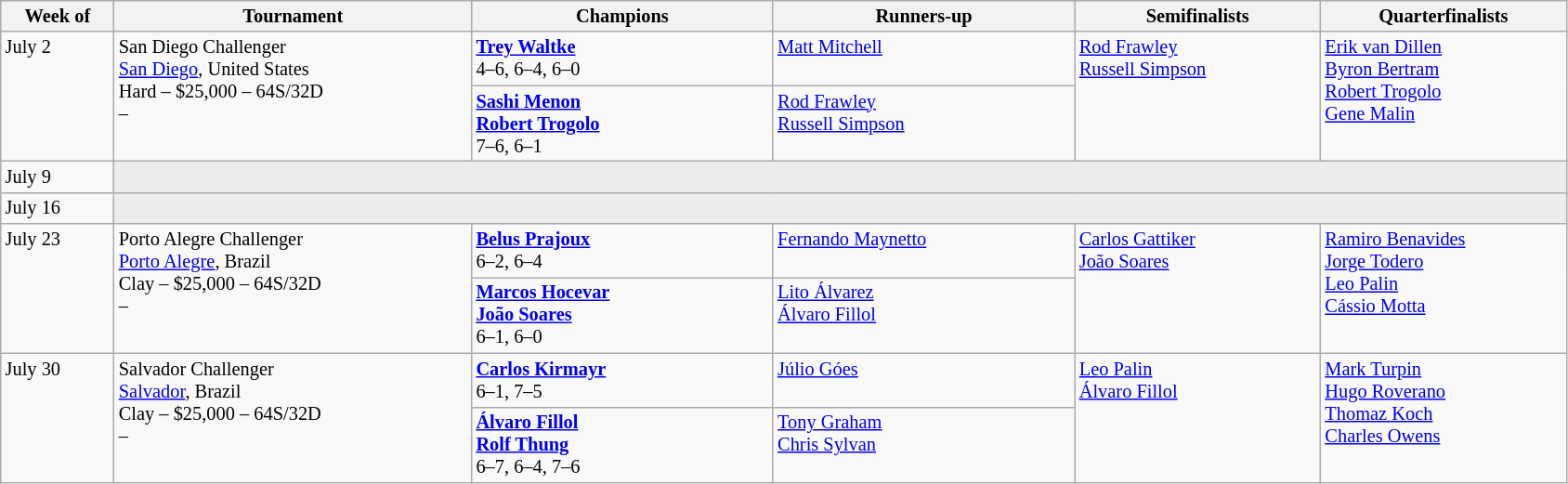<table class="wikitable" style="font-size:85%;">
<tr>
<th width="75">Week of</th>
<th width="250">Tournament</th>
<th width="210">Champions</th>
<th width="210">Runners-up</th>
<th width="170">Semifinalists</th>
<th width="170">Quarterfinalists</th>
</tr>
<tr valign="top">
<td rowspan="2">July 2</td>
<td rowspan="2">San Diego Challenger<br> <a href='#'>San Diego</a>, United States<br>Hard – $25,000 – 64S/32D<br>  – </td>
<td> <strong><a href='#'>Trey Waltke</a></strong> <br>4–6, 6–4, 6–0</td>
<td> <a href='#'>Matt Mitchell</a></td>
<td rowspan="2"> <a href='#'>Rod Frawley</a> <br>  <a href='#'>Russell Simpson</a></td>
<td rowspan="2"> <a href='#'>Erik van Dillen</a> <br> <a href='#'>Byron Bertram</a> <br> <a href='#'>Robert Trogolo</a> <br>  <a href='#'>Gene Malin</a></td>
</tr>
<tr valign="top">
<td> <strong><a href='#'>Sashi Menon</a></strong> <br> <strong><a href='#'>Robert Trogolo</a></strong><br>7–6, 6–1</td>
<td> <a href='#'>Rod Frawley</a> <br>  <a href='#'>Russell Simpson</a></td>
</tr>
<tr valign="top">
<td rowspan="1">July 9</td>
<td colspan="5" bgcolor="#ededed"></td>
</tr>
<tr valign="top">
<td rowspan="1">July 16</td>
<td colspan="5" bgcolor="#ededed"></td>
</tr>
<tr valign="top">
<td rowspan="2">July 23</td>
<td rowspan="2">Porto Alegre Challenger<br> <a href='#'>Porto Alegre</a>, Brazil<br>Clay – $25,000 – 64S/32D<br>  – </td>
<td> <strong><a href='#'>Belus Prajoux</a></strong> <br>6–2, 6–4</td>
<td> <a href='#'>Fernando Maynetto</a></td>
<td rowspan="2"> <a href='#'>Carlos Gattiker</a> <br>  <a href='#'>João Soares</a></td>
<td rowspan="2"> <a href='#'>Ramiro Benavides</a> <br> <a href='#'>Jorge Todero</a> <br> <a href='#'>Leo Palin</a> <br>  <a href='#'>Cássio Motta</a></td>
</tr>
<tr valign="top">
<td> <strong><a href='#'>Marcos Hocevar</a></strong> <br> <strong><a href='#'>João Soares</a></strong><br>6–1, 6–0</td>
<td> <a href='#'>Lito Álvarez</a> <br>  <a href='#'>Álvaro Fillol</a></td>
</tr>
<tr valign="top">
<td rowspan="2">July 30</td>
<td rowspan="2">Salvador Challenger<br> <a href='#'>Salvador</a>, Brazil<br>Clay – $25,000 – 64S/32D<br>  – </td>
<td> <strong><a href='#'>Carlos Kirmayr</a></strong> <br>6–1, 7–5</td>
<td> <a href='#'>Júlio Góes</a></td>
<td rowspan="2"> <a href='#'>Leo Palin</a> <br>  <a href='#'>Álvaro Fillol</a></td>
<td rowspan="2"> <a href='#'>Mark Turpin</a> <br> <a href='#'>Hugo Roverano</a> <br> <a href='#'>Thomaz Koch</a> <br>  <a href='#'>Charles Owens</a></td>
</tr>
<tr valign="top">
<td> <strong><a href='#'>Álvaro Fillol</a></strong> <br> <strong><a href='#'>Rolf Thung</a></strong><br>6–7, 6–4, 7–6</td>
<td> <a href='#'>Tony Graham</a> <br>  <a href='#'>Chris Sylvan</a></td>
</tr>
</table>
